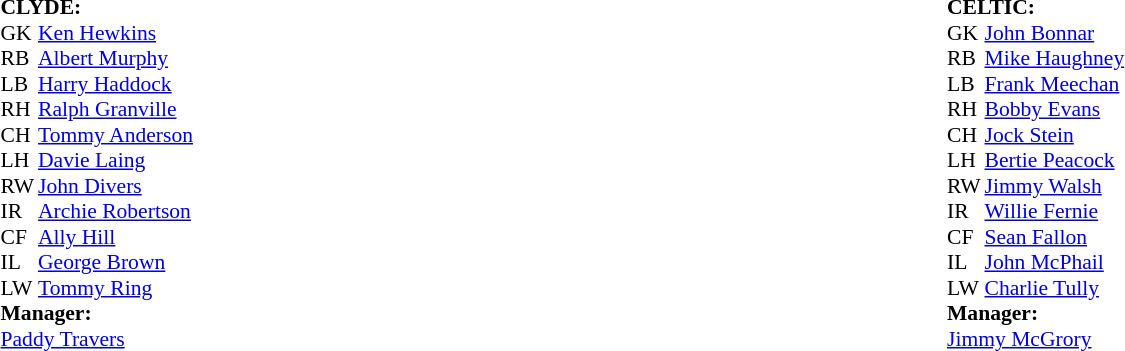<table width="100%">
<tr>
<td valign="top" width="50%"><br><table style="font-size: 90%" cellspacing="0" cellpadding="0">
<tr>
<td colspan="4"><strong>CLYDE:</strong></td>
</tr>
<tr>
<th width="25"></th>
<th width="150"></th>
</tr>
<tr>
<td>GK</td>
<td> <a href='#'>Ken Hewkins</a></td>
</tr>
<tr>
<td>RB</td>
<td> <a href='#'>Albert Murphy</a></td>
</tr>
<tr>
<td>LB</td>
<td> <a href='#'>Harry Haddock</a></td>
</tr>
<tr>
<td>RH</td>
<td> <a href='#'>Ralph Granville</a></td>
</tr>
<tr>
<td>CH</td>
<td> <a href='#'>Tommy Anderson</a></td>
</tr>
<tr>
<td>LH</td>
<td> <a href='#'>Davie Laing</a></td>
</tr>
<tr>
<td>RW</td>
<td> <a href='#'>John Divers</a></td>
</tr>
<tr>
<td>IR</td>
<td> <a href='#'>Archie Robertson</a></td>
</tr>
<tr>
<td>CF</td>
<td> <a href='#'>Ally Hill</a></td>
</tr>
<tr>
<td>IL</td>
<td> <a href='#'>George Brown</a></td>
</tr>
<tr>
<td>LW</td>
<td> <a href='#'>Tommy Ring</a></td>
</tr>
<tr>
<td colspan=4><strong>Manager:</strong></td>
</tr>
<tr>
<td colspan="4"> <a href='#'>Paddy Travers</a></td>
</tr>
</table>
</td>
<td valign="top" width="50%"><br><table style="font-size: 90%" cellspacing="0" cellpadding="0">
<tr>
<td colspan="4"><strong>CELTIC:</strong></td>
</tr>
<tr>
<th width="25"></th>
<th width="150"></th>
</tr>
<tr>
<td>GK</td>
<td> <a href='#'>John Bonnar</a></td>
</tr>
<tr>
<td>RB</td>
<td> <a href='#'>Mike Haughney</a></td>
</tr>
<tr>
<td>LB</td>
<td> <a href='#'>Frank Meechan</a></td>
</tr>
<tr>
<td>RH</td>
<td> <a href='#'>Bobby Evans</a></td>
</tr>
<tr>
<td>CH</td>
<td> <a href='#'>Jock Stein</a></td>
</tr>
<tr>
<td>LH</td>
<td> <a href='#'>Bertie Peacock</a></td>
</tr>
<tr>
<td>RW</td>
<td> <a href='#'>Jimmy Walsh</a></td>
</tr>
<tr>
<td>IR</td>
<td> <a href='#'>Willie Fernie</a></td>
</tr>
<tr>
<td>CF</td>
<td> <a href='#'>Sean Fallon</a></td>
</tr>
<tr>
<td>IL</td>
<td> <a href='#'>John McPhail</a></td>
</tr>
<tr>
<td>LW</td>
<td> <a href='#'>Charlie Tully</a></td>
</tr>
<tr>
<td colspan=4><strong>Manager:</strong></td>
</tr>
<tr>
<td colspan="4"> <a href='#'>Jimmy McGrory</a></td>
</tr>
</table>
</td>
</tr>
</table>
